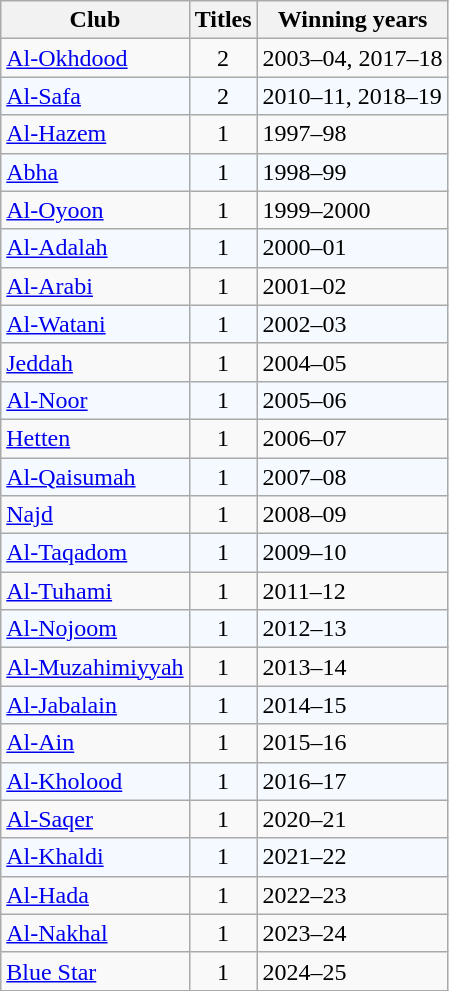<table class="wikitable">
<tr>
<th>Club</th>
<th>Titles</th>
<th>Winning years</th>
</tr>
<tr>
<td><a href='#'>Al-Okhdood</a></td>
<td style="text-align:center;">2</td>
<td>2003–04, 2017–18</td>
</tr>
<tr style="background:#f4faff;">
<td><a href='#'>Al-Safa</a></td>
<td style="text-align:center;">2</td>
<td>2010–11, 2018–19</td>
</tr>
<tr>
<td><a href='#'>Al-Hazem</a></td>
<td style="text-align:center;">1</td>
<td>1997–98</td>
</tr>
<tr style="background:#f4faff;">
<td><a href='#'>Abha</a></td>
<td style="text-align:center;">1</td>
<td>1998–99</td>
</tr>
<tr>
<td><a href='#'>Al-Oyoon</a></td>
<td style="text-align:center;">1</td>
<td>1999–2000</td>
</tr>
<tr style="background:#f4faff;">
<td><a href='#'>Al-Adalah</a></td>
<td style="text-align:center;">1</td>
<td>2000–01</td>
</tr>
<tr>
<td><a href='#'>Al-Arabi</a></td>
<td style="text-align:center;">1</td>
<td>2001–02</td>
</tr>
<tr style="background:#f4faff;">
<td><a href='#'>Al-Watani</a></td>
<td style="text-align:center;">1</td>
<td>2002–03</td>
</tr>
<tr>
<td><a href='#'>Jeddah</a></td>
<td style="text-align:center;">1</td>
<td>2004–05</td>
</tr>
<tr style="background:#f4faff;">
<td><a href='#'>Al-Noor</a></td>
<td style="text-align:center;">1</td>
<td>2005–06</td>
</tr>
<tr>
<td><a href='#'>Hetten</a></td>
<td style="text-align:center;">1</td>
<td>2006–07</td>
</tr>
<tr style="background:#f4faff;">
<td><a href='#'>Al-Qaisumah</a></td>
<td style="text-align:center;">1</td>
<td>2007–08</td>
</tr>
<tr>
<td><a href='#'>Najd</a></td>
<td style="text-align:center;">1</td>
<td>2008–09</td>
</tr>
<tr style="background:#f4faff;">
<td><a href='#'>Al-Taqadom</a></td>
<td style="text-align:center;">1</td>
<td>2009–10</td>
</tr>
<tr>
<td><a href='#'>Al-Tuhami</a></td>
<td style="text-align:center;">1</td>
<td>2011–12</td>
</tr>
<tr style="background:#f4faff;">
<td><a href='#'>Al-Nojoom</a></td>
<td style="text-align:center;">1</td>
<td>2012–13</td>
</tr>
<tr>
<td><a href='#'>Al-Muzahimiyyah</a></td>
<td style="text-align:center;">1</td>
<td>2013–14</td>
</tr>
<tr style="background:#f4faff;">
<td><a href='#'>Al-Jabalain</a></td>
<td style="text-align:center;">1</td>
<td>2014–15</td>
</tr>
<tr>
<td><a href='#'>Al-Ain</a></td>
<td style="text-align:center;">1</td>
<td>2015–16</td>
</tr>
<tr style="background:#f4faff;">
<td><a href='#'>Al-Kholood</a></td>
<td style="text-align:center;">1</td>
<td>2016–17</td>
</tr>
<tr>
<td><a href='#'>Al-Saqer</a></td>
<td style="text-align:center;">1</td>
<td>2020–21</td>
</tr>
<tr style="background:#f4faff;">
<td><a href='#'>Al-Khaldi</a></td>
<td style="text-align:center;">1</td>
<td>2021–22</td>
</tr>
<tr>
<td><a href='#'>Al-Hada</a></td>
<td style="text-align:center;">1</td>
<td>2022–23 </td>
</tr>
<tr>
<td><a href='#'>Al-Nakhal</a></td>
<td style="text-align:center;">1</td>
<td>2023–24</td>
</tr>
<tr>
<td><a href='#'>Blue Star</a></td>
<td style="text-align:center;">1</td>
<td>2024–25</td>
</tr>
</table>
